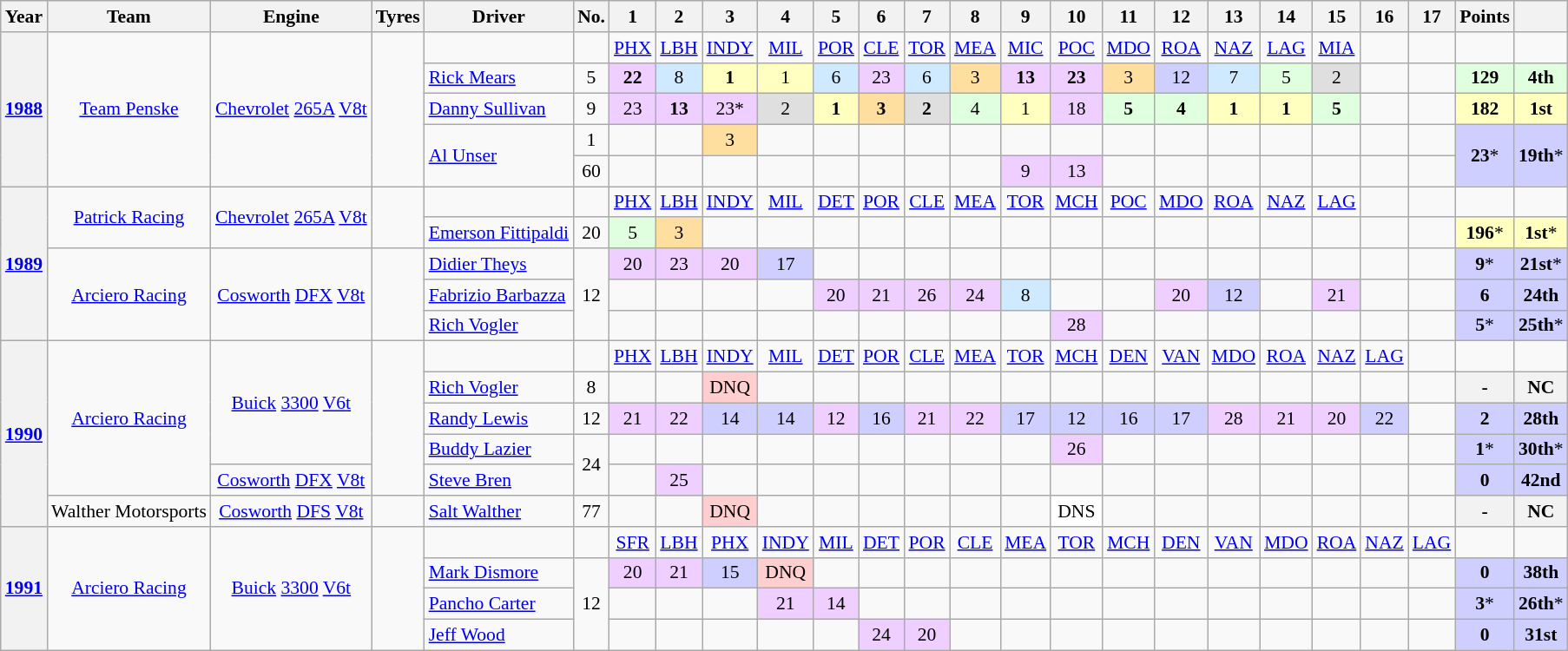<table class="wikitable" style="text-align:center; font-size:90%">
<tr>
<th>Year</th>
<th>Team</th>
<th>Engine</th>
<th>Tyres</th>
<th>Driver</th>
<th>No.</th>
<th>1</th>
<th>2</th>
<th>3</th>
<th>4</th>
<th>5</th>
<th>6</th>
<th>7</th>
<th>8</th>
<th>9</th>
<th>10</th>
<th>11</th>
<th>12</th>
<th>13</th>
<th>14</th>
<th>15</th>
<th>16</th>
<th>17</th>
<th>Points</th>
<th></th>
</tr>
<tr>
<th rowspan="5"><a href='#'>1988</a></th>
<td rowspan="5"><a href='#'>Team Penske</a></td>
<td rowspan="5"><a href='#'>Chevrolet</a> <a href='#'>265A</a> <a href='#'>V8</a><a href='#'>t</a></td>
<td rowspan="5"></td>
<td></td>
<td></td>
<td><a href='#'>PHX</a></td>
<td><a href='#'>LBH</a></td>
<td><a href='#'>INDY</a></td>
<td><a href='#'>MIL</a></td>
<td><a href='#'>POR</a></td>
<td><a href='#'>CLE</a></td>
<td><a href='#'>TOR</a></td>
<td><a href='#'>MEA</a></td>
<td><a href='#'>MIC</a></td>
<td><a href='#'>POC</a></td>
<td><a href='#'>MDO</a></td>
<td><a href='#'>ROA</a></td>
<td><a href='#'>NAZ</a></td>
<td><a href='#'>LAG</a></td>
<td><a href='#'>MIA</a></td>
<td></td>
<td></td>
<td></td>
<td></td>
</tr>
<tr>
<td align="left"> <a href='#'>Rick Mears</a></td>
<td>5</td>
<td style="background:#EFCFFF;"><strong>22</strong></td>
<td style="background:#CFEAFF;">8</td>
<td style="background:#FFFFBF;"><strong>1</strong></td>
<td style="background:#FFFFBF;">1</td>
<td style="background:#CFEAFF;">6</td>
<td style="background:#EFCFFF;">23</td>
<td style="background:#CFEAFF;">6</td>
<td style="background:#FFDF9F;">3</td>
<td style="background:#EFCFFF;"><strong>13</strong></td>
<td style="background:#EFCFFF;"><strong>23</strong></td>
<td style="background:#FFDF9F;">3</td>
<td style="background:#CFCFFF;">12</td>
<td style="background:#CFEAFF;">7</td>
<td style="background:#DFFFDF;">5</td>
<td style="background:#DFDFDF;">2</td>
<td></td>
<td></td>
<td style="background:#DFFFDF;"><strong>129</strong></td>
<td style="background:#DFFFDF;"><strong>4th</strong></td>
</tr>
<tr>
<td align="left"> <a href='#'>Danny Sullivan</a></td>
<td>9</td>
<td style="background:#EFCFFF;">23</td>
<td style="background:#EFCFFF;"><strong>13</strong></td>
<td style="background:#EFCFFF;">23*</td>
<td style="background:#DFDFDF;">2</td>
<td style="background:#FFFFBF;"><strong>1</strong></td>
<td style="background:#FFDF9F;"><strong>3</strong></td>
<td style="background:#DFDFDF;"><strong>2</strong></td>
<td style="background:#DFFFDF;">4</td>
<td style="background:#FFFFBF;">1</td>
<td style="background:#EFCFFF;">18</td>
<td style="background:#DFFFDF;"><strong>5</strong></td>
<td style="background:#DFFFDF;"><strong>4</strong></td>
<td style="background:#FFFFBF;"><strong>1</strong></td>
<td style="background:#FFFFBF;"><strong>1</strong></td>
<td style="background:#DFFFDF;"><strong>5</strong></td>
<td></td>
<td></td>
<td style="background:#FFFFBF;"><strong>182</strong></td>
<td style="background:#FFFFBF;"><strong>1st</strong></td>
</tr>
<tr>
<td rowspan="2" align="left"> <a href='#'>Al Unser</a></td>
<td>1</td>
<td></td>
<td></td>
<td style="background:#FFDF9F;">3</td>
<td></td>
<td></td>
<td></td>
<td></td>
<td></td>
<td></td>
<td></td>
<td></td>
<td></td>
<td></td>
<td></td>
<td></td>
<td></td>
<td></td>
<td rowspan="2" style="background:#CFCFFF;"><strong>23</strong>*</td>
<td rowspan="2" style="background:#CFCFFF;"><strong>19th</strong>*</td>
</tr>
<tr>
<td>60</td>
<td></td>
<td></td>
<td></td>
<td></td>
<td></td>
<td></td>
<td></td>
<td></td>
<td style="background:#EFCFFF;">9</td>
<td style="background:#EFCFFF;">13</td>
<td></td>
<td></td>
<td></td>
<td></td>
<td></td>
<td></td>
<td></td>
</tr>
<tr>
<th rowspan="5"><a href='#'>1989</a></th>
<td rowspan="2"><a href='#'>Patrick Racing</a></td>
<td rowspan="2"><a href='#'>Chevrolet</a> <a href='#'>265A</a> <a href='#'>V8</a><a href='#'>t</a></td>
<td rowspan="2"></td>
<td></td>
<td></td>
<td><a href='#'>PHX</a></td>
<td><a href='#'>LBH</a></td>
<td><a href='#'>INDY</a></td>
<td><a href='#'>MIL</a></td>
<td><a href='#'>DET</a></td>
<td><a href='#'>POR</a></td>
<td><a href='#'>CLE</a></td>
<td><a href='#'>MEA</a></td>
<td><a href='#'>TOR</a></td>
<td><a href='#'>MCH</a></td>
<td><a href='#'>POC</a></td>
<td><a href='#'>MDO</a></td>
<td><a href='#'>ROA</a></td>
<td><a href='#'>NAZ</a></td>
<td><a href='#'>LAG</a></td>
<td></td>
<td></td>
<td></td>
<td></td>
</tr>
<tr>
<td align="left"> <a href='#'>Emerson Fittipaldi</a></td>
<td>20</td>
<td style="background:#DFFFDF;">5</td>
<td style="background:#FFDF9F;">3</td>
<td></td>
<td></td>
<td></td>
<td></td>
<td></td>
<td></td>
<td></td>
<td></td>
<td></td>
<td></td>
<td></td>
<td></td>
<td></td>
<td></td>
<td></td>
<td style="background:#FFFFBF;"><strong>196</strong>*</td>
<td style="background:#FFFFBF;"><strong>1st</strong>*</td>
</tr>
<tr>
<td rowspan="3"><a href='#'>Arciero Racing</a></td>
<td rowspan="3"><a href='#'>Cosworth</a> <a href='#'>DFX</a> <a href='#'>V8</a><a href='#'>t</a></td>
<td rowspan="3"></td>
<td align="left"> <a href='#'>Didier Theys</a></td>
<td rowspan="3">12</td>
<td style="background:#EFCFFF;">20</td>
<td style="background:#EFCFFF;">23</td>
<td style="background:#EFCFFF;">20</td>
<td style="background:#CFCFFF;">17</td>
<td></td>
<td></td>
<td></td>
<td></td>
<td></td>
<td></td>
<td></td>
<td></td>
<td></td>
<td></td>
<td></td>
<td></td>
<td></td>
<td style="background:#cfcfff;"><strong>9</strong>*</td>
<td style="background:#cfcfff;"><strong>21st</strong>*</td>
</tr>
<tr>
<td align="left"> <a href='#'>Fabrizio Barbazza</a></td>
<td></td>
<td></td>
<td></td>
<td></td>
<td style="background:#EFCFFF;">20</td>
<td style="background:#EFCFFF;">21</td>
<td style="background:#EFCFFF;">26</td>
<td style="background:#EFCFFF;">24</td>
<td style="background:#CFEAFF;">8</td>
<td></td>
<td></td>
<td style="background:#EFCFFF;">20</td>
<td style="background:#CFCFFF;">12</td>
<td></td>
<td style="background:#EFCFFF;">21</td>
<td></td>
<td></td>
<td style="background:#cfcfff;"><strong>6</strong></td>
<td style="background:#cfcfff;"><strong>24th</strong></td>
</tr>
<tr>
<td align="left"> <a href='#'>Rich Vogler</a></td>
<td></td>
<td></td>
<td></td>
<td></td>
<td></td>
<td></td>
<td></td>
<td></td>
<td></td>
<td style="background:#EFCFFF;">28</td>
<td></td>
<td></td>
<td></td>
<td></td>
<td></td>
<td></td>
<td></td>
<td style="background:#cfcfff;"><strong>5</strong>*</td>
<td style="background:#cfcfff;"><strong>25th</strong>*</td>
</tr>
<tr>
<th rowspan="6"><a href='#'>1990</a></th>
<td rowspan="5"><a href='#'>Arciero Racing</a></td>
<td rowspan="4"><a href='#'>Buick</a> <a href='#'>3300</a> <a href='#'>V6</a><a href='#'>t</a></td>
<td rowspan="5"></td>
<td></td>
<td></td>
<td><a href='#'>PHX</a></td>
<td><a href='#'>LBH</a></td>
<td><a href='#'>INDY</a></td>
<td><a href='#'>MIL</a></td>
<td><a href='#'>DET</a></td>
<td><a href='#'>POR</a></td>
<td><a href='#'>CLE</a></td>
<td><a href='#'>MEA</a></td>
<td><a href='#'>TOR</a></td>
<td><a href='#'>MCH</a></td>
<td><a href='#'>DEN</a></td>
<td><a href='#'>VAN</a></td>
<td><a href='#'>MDO</a></td>
<td><a href='#'>ROA</a></td>
<td><a href='#'>NAZ</a></td>
<td><a href='#'>LAG</a></td>
<td></td>
<td></td>
<td></td>
</tr>
<tr>
<td align="left"> <a href='#'>Rich Vogler</a></td>
<td>8</td>
<td></td>
<td></td>
<td style="background:#ffcfcf;">DNQ</td>
<td></td>
<td></td>
<td></td>
<td></td>
<td></td>
<td></td>
<td></td>
<td></td>
<td></td>
<td></td>
<td></td>
<td></td>
<td></td>
<td></td>
<th>-</th>
<th>NC</th>
</tr>
<tr>
<td align="left"> <a href='#'>Randy Lewis</a></td>
<td>12</td>
<td style="background:#efcfff;">21</td>
<td style="background:#efcfff;">22</td>
<td style="background:#cfcfff;">14</td>
<td style="background:#cfcfff;">14</td>
<td style="background:#efcfff;">12</td>
<td style="background:#cfcfff;">16</td>
<td style="background:#efcfff;">21</td>
<td style="background:#efcfff;">22</td>
<td style="background:#cfcfff;">17</td>
<td style="background:#cfcfff;">12</td>
<td style="background:#cfcfff;">16</td>
<td style="background:#cfcfff;">17</td>
<td style="background:#efcfff;">28</td>
<td style="background:#efcfff;">21</td>
<td style="background:#efcfff;">20</td>
<td style="background:#cfcfff;">22</td>
<td></td>
<td style="background:#cfcfff;"><strong>2</strong></td>
<td style="background:#cfcfff;"><strong>28th</strong></td>
</tr>
<tr>
<td align="left"> <a href='#'>Buddy Lazier</a></td>
<td rowspan="2">24</td>
<td></td>
<td></td>
<td></td>
<td></td>
<td></td>
<td></td>
<td></td>
<td></td>
<td></td>
<td style="background:#efcfff;">26</td>
<td></td>
<td></td>
<td></td>
<td></td>
<td></td>
<td></td>
<td></td>
<td style="background:#cfcfff;"><strong>1</strong>*</td>
<td style="background:#cfcfff;"><strong>30th</strong>*</td>
</tr>
<tr>
<td><a href='#'>Cosworth</a> <a href='#'>DFX</a> <a href='#'>V8</a><a href='#'>t</a></td>
<td align="left"> <a href='#'>Steve Bren</a></td>
<td></td>
<td style="background:#efcfff;">25</td>
<td></td>
<td></td>
<td></td>
<td></td>
<td></td>
<td></td>
<td></td>
<td></td>
<td></td>
<td></td>
<td></td>
<td></td>
<td></td>
<td></td>
<td></td>
<td style="background:#cfcfff;"><strong>0</strong></td>
<td style="background:#cfcfff;"><strong>42nd</strong></td>
</tr>
<tr>
<td>Walther Motorsports</td>
<td><a href='#'>Cosworth</a> <a href='#'>DFS</a> <a href='#'>V8</a><a href='#'>t</a></td>
<td></td>
<td align="left"> <a href='#'>Salt Walther</a></td>
<td>77</td>
<td></td>
<td></td>
<td style="background:#ffcfcf;">DNQ</td>
<td></td>
<td></td>
<td></td>
<td></td>
<td></td>
<td></td>
<td style="background:#ffffff;">DNS</td>
<td></td>
<td></td>
<td></td>
<td></td>
<td></td>
<td></td>
<td></td>
<th>-</th>
<th>NC</th>
</tr>
<tr>
<th rowspan="4"><a href='#'>1991</a></th>
<td rowspan="4"><a href='#'>Arciero Racing</a></td>
<td rowspan="4"><a href='#'>Buick</a> <a href='#'>3300</a> <a href='#'>V6</a><a href='#'>t</a></td>
<td rowspan="4"></td>
<td></td>
<td></td>
<td><a href='#'>SFR</a></td>
<td><a href='#'>LBH</a></td>
<td><a href='#'>PHX</a></td>
<td><a href='#'>INDY</a></td>
<td><a href='#'>MIL</a></td>
<td><a href='#'>DET</a></td>
<td><a href='#'>POR</a></td>
<td><a href='#'>CLE</a></td>
<td><a href='#'>MEA</a></td>
<td><a href='#'>TOR</a></td>
<td><a href='#'>MCH</a></td>
<td><a href='#'>DEN</a></td>
<td><a href='#'>VAN</a></td>
<td><a href='#'>MDO</a></td>
<td><a href='#'>ROA</a></td>
<td><a href='#'>NAZ</a></td>
<td><a href='#'>LAG</a></td>
<td></td>
<td></td>
</tr>
<tr>
<td align="left"> <a href='#'>Mark Dismore</a></td>
<td rowspan="3">12</td>
<td style="background:#EFCFFF;">20</td>
<td style="background:#EFCFFF;">21</td>
<td style="background:#CFCFFF;">15</td>
<td style="background:#ffcfcf;">DNQ</td>
<td></td>
<td></td>
<td></td>
<td></td>
<td></td>
<td></td>
<td></td>
<td></td>
<td></td>
<td></td>
<td></td>
<td></td>
<td></td>
<td style="background:#cfcfff;"><strong>0</strong></td>
<td style="background:#cfcfff;"><strong>38th</strong></td>
</tr>
<tr>
<td align="left"> <a href='#'>Pancho Carter</a></td>
<td></td>
<td></td>
<td></td>
<td style="background:#EFCFFF;">21</td>
<td style="background:#EFCFFF;">14</td>
<td></td>
<td></td>
<td></td>
<td></td>
<td></td>
<td></td>
<td></td>
<td></td>
<td></td>
<td></td>
<td></td>
<td></td>
<td style="background:#cfcfff;"><strong>3</strong>*</td>
<td style="background:#cfcfff;"><strong>26th</strong>*</td>
</tr>
<tr>
<td align="left"> <a href='#'>Jeff Wood</a></td>
<td></td>
<td></td>
<td></td>
<td></td>
<td></td>
<td style="background:#EFCFFF;">24</td>
<td style="background:#EFCFFF;">20</td>
<td></td>
<td></td>
<td></td>
<td></td>
<td></td>
<td></td>
<td></td>
<td></td>
<td></td>
<td></td>
<td style="background:#cfcfff;"><strong>0</strong></td>
<td style="background:#cfcfff;"><strong>31st</strong></td>
</tr>
</table>
